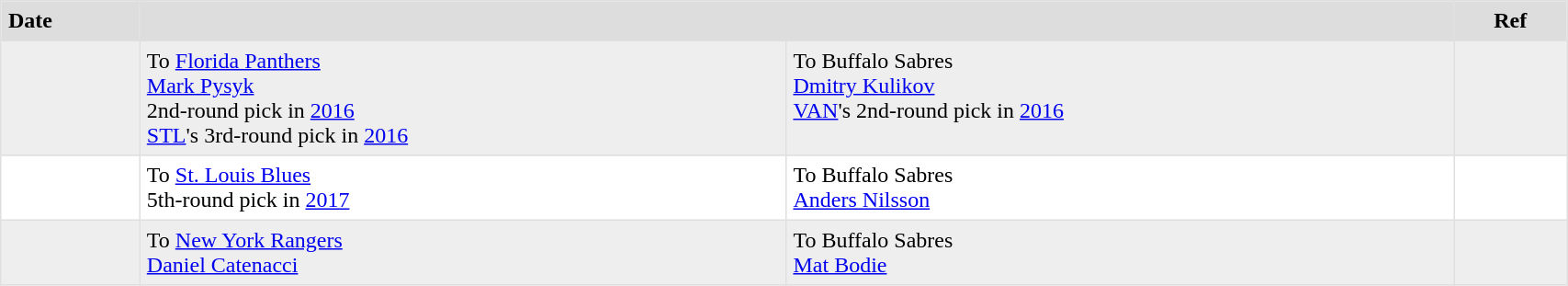<table border=1 style="border-collapse:collapse" bordercolor="#DFDFDF" cellpadding="5" width=90%>
<tr style="background:#ddd;">
<td><strong>Date</strong></td>
<th colspan="2"></th>
<th><strong>Ref</strong></th>
</tr>
<tr style="background:#eee;">
<td></td>
<td valign="top">To <a href='#'>Florida Panthers</a><br><a href='#'>Mark Pysyk</a><br>2nd-round pick in <a href='#'>2016</a><br><a href='#'>STL</a>'s 3rd-round pick in <a href='#'>2016</a></td>
<td valign="top">To Buffalo Sabres<br><a href='#'>Dmitry Kulikov</a><br><a href='#'>VAN</a>'s 2nd-round pick in <a href='#'>2016</a></td>
<td></td>
</tr>
<tr>
<td></td>
<td valign="top">To <a href='#'>St. Louis Blues</a><br>5th-round pick in <a href='#'>2017</a></td>
<td valign="top">To Buffalo Sabres<br><a href='#'>Anders Nilsson</a></td>
<td></td>
</tr>
<tr style="background:#eee;">
<td></td>
<td valign="top">To <a href='#'>New York Rangers</a><br><a href='#'>Daniel Catenacci</a></td>
<td valign="top">To Buffalo Sabres<br><a href='#'>Mat Bodie</a></td>
<td></td>
</tr>
</table>
